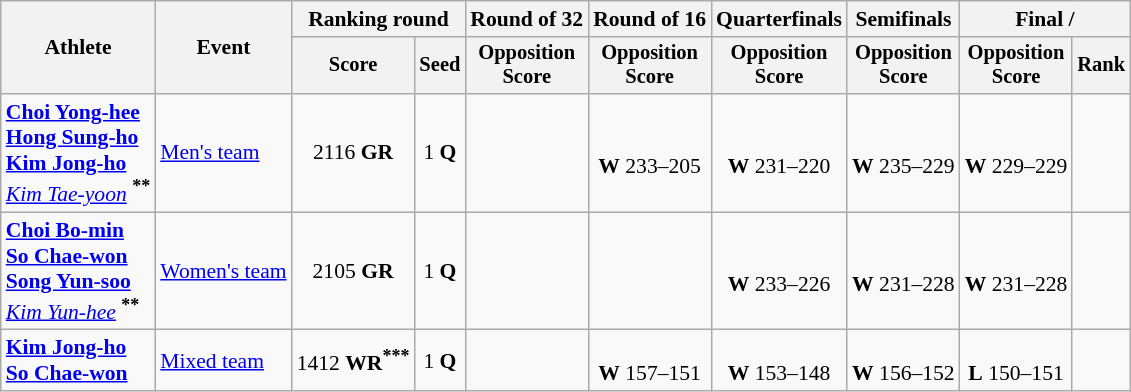<table class="wikitable" style="font-size:90%; text-align:center;">
<tr>
<th rowspan="2">Athlete</th>
<th rowspan="2">Event</th>
<th colspan="2">Ranking round</th>
<th>Round of 32</th>
<th>Round of 16</th>
<th>Quarterfinals</th>
<th>Semifinals</th>
<th colspan=2>Final / </th>
</tr>
<tr style=font-size:95%>
<th>Score</th>
<th>Seed</th>
<th>Opposition<br>Score</th>
<th>Opposition<br>Score</th>
<th>Opposition<br>Score</th>
<th>Opposition<br>Score</th>
<th>Opposition<br>Score</th>
<th>Rank</th>
</tr>
<tr>
<td align=left><strong><a href='#'>Choi Yong-hee</a><br><a href='#'>Hong Sung-ho</a><br><a href='#'>Kim Jong-ho</a></strong><br><em><a href='#'>Kim Tae-yoon</a></em> <sup><strong>**</strong></sup></td>
<td align=left><a href='#'>Men's team</a></td>
<td>2116 <strong>GR</strong></td>
<td>1 <strong>Q</strong></td>
<td></td>
<td><br><strong>W</strong> 233–205</td>
<td><br><strong>W</strong> 231–220</td>
<td><br><strong>W</strong> 235–229</td>
<td><br><strong>W</strong> 229–229</td>
<td></td>
</tr>
<tr>
<td align=left><strong><a href='#'>Choi Bo-min</a><br><a href='#'>So Chae-won</a><br><a href='#'>Song Yun-soo</a></strong><br><em><a href='#'>Kim Yun-hee</a></em> <sup><strong>**</strong></sup></td>
<td align=left><a href='#'>Women's team</a></td>
<td>2105 <strong>GR</strong></td>
<td>1 <strong>Q</strong></td>
<td></td>
<td></td>
<td><br><strong>W</strong> 233–226</td>
<td><br><strong>W</strong> 231–228</td>
<td><br><strong>W</strong> 231–228</td>
<td></td>
</tr>
<tr>
<td align=left><strong><a href='#'>Kim Jong-ho</a><br><a href='#'>So Chae-won</a></strong></td>
<td align=left><a href='#'>Mixed team</a></td>
<td>1412 <strong>WR</strong><sup><strong>***</strong></sup></td>
<td>1 <strong>Q</strong></td>
<td></td>
<td><br><strong>W</strong> 157–151</td>
<td><br><strong>W</strong> 153–148</td>
<td><br><strong>W</strong> 156–152</td>
<td><br><strong>L</strong> 150–151</td>
<td></td>
</tr>
</table>
